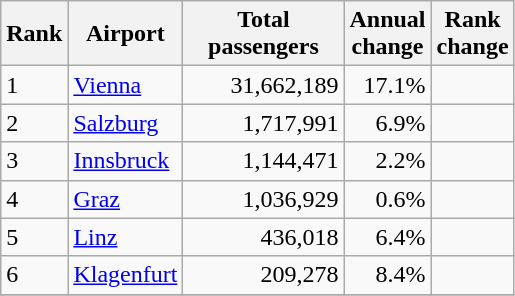<table class="wikitable">
<tr>
<th>Rank</th>
<th>Airport</th>
<th style="width:100px">Total<br>passengers</th>
<th>Annual<br>change</th>
<th>Rank<br>change</th>
</tr>
<tr>
<td>1</td>
<td><a href='#'>Vienna</a></td>
<td align="right">31,662,189</td>
<td align="right">17.1%</td>
<td align="center"></td>
</tr>
<tr>
<td>2</td>
<td><a href='#'>Salzburg</a></td>
<td align="right">1,717,991</td>
<td align="right">6.9%</td>
<td align="center"></td>
</tr>
<tr>
<td>3</td>
<td><a href='#'>Innsbruck</a></td>
<td align="right">1,144,471</td>
<td align="right">2.2%</td>
<td align="center"></td>
</tr>
<tr>
<td>4</td>
<td><a href='#'>Graz</a></td>
<td align="right">1,036,929</td>
<td align="right">0.6%</td>
<td align="center"></td>
</tr>
<tr>
<td>5</td>
<td><a href='#'>Linz</a></td>
<td align="right">436,018</td>
<td align="right">6.4%</td>
<td align="center"></td>
</tr>
<tr>
<td>6</td>
<td><a href='#'>Klagenfurt</a></td>
<td align="right">209,278</td>
<td align="right">8.4%</td>
<td align="center"></td>
</tr>
<tr>
</tr>
</table>
